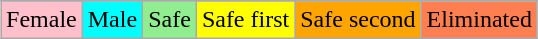<table class="wikitable" style="margin:1em auto; text-align:center;">
<tr>
</tr>
<tr>
<td style="background:pink;">Female</td>
<td style="background:cyan;">Male</td>
<td style="background:lightgreen;" padding-left: 1em;">Safe</td>
<td style="background:yellow;" padding-left: 1em;">Safe first</td>
<td style="background:orange;" padding-left: 1em;">Safe second</td>
<td style="background:coral;" padding-left: 1em;">Eliminated</td>
</tr>
</table>
